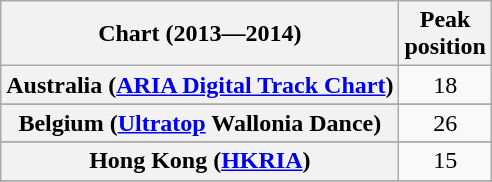<table class="wikitable sortable plainrowheaders">
<tr>
<th>Chart (2013—2014)</th>
<th>Peak<br>position</th>
</tr>
<tr>
<th scope="row">Australia (<a href='#'>ARIA Digital Track Chart</a>)</th>
<td style="text-align:center;">18</td>
</tr>
<tr>
</tr>
<tr>
</tr>
<tr>
</tr>
<tr>
<th scope="row">Belgium (<a href='#'>Ultratop</a> Wallonia Dance)</th>
<td align=center>26</td>
</tr>
<tr>
</tr>
<tr>
</tr>
<tr>
</tr>
<tr>
</tr>
<tr>
</tr>
<tr>
</tr>
<tr>
<th scope="row">Hong Kong (<a href='#'>HKRIA</a>)</th>
<td style="text-align:center;">15</td>
</tr>
<tr>
</tr>
<tr>
</tr>
<tr>
</tr>
<tr>
</tr>
<tr>
</tr>
<tr>
</tr>
<tr>
</tr>
<tr>
</tr>
</table>
